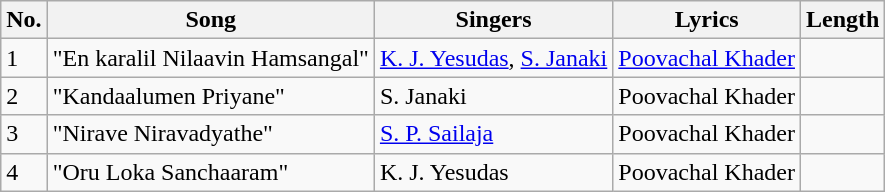<table class="wikitable">
<tr>
<th>No.</th>
<th>Song</th>
<th>Singers</th>
<th>Lyrics</th>
<th>Length</th>
</tr>
<tr>
<td>1</td>
<td>"En karalil Nilaavin Hamsangal"</td>
<td><a href='#'>K. J. Yesudas</a>, <a href='#'>S. Janaki</a></td>
<td><a href='#'>Poovachal Khader</a></td>
<td></td>
</tr>
<tr>
<td>2</td>
<td>"Kandaalumen Priyane"</td>
<td>S. Janaki</td>
<td>Poovachal Khader</td>
<td></td>
</tr>
<tr>
<td>3</td>
<td>"Nirave Niravadyathe"</td>
<td><a href='#'>S. P. Sailaja</a></td>
<td>Poovachal Khader</td>
<td></td>
</tr>
<tr>
<td>4</td>
<td>"Oru Loka Sanchaaram"</td>
<td>K. J. Yesudas</td>
<td>Poovachal Khader</td>
<td></td>
</tr>
</table>
